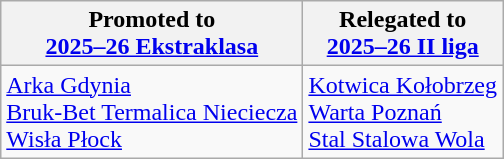<table class="wikitable">
<tr>
<th>Promoted to<br><a href='#'>2025–26 Ekstraklasa</a></th>
<th>Relegated to<br><a href='#'>2025–26 II liga</a></th>
</tr>
<tr>
<td> <a href='#'>Arka Gdynia</a> <br> <a href='#'>Bruk-Bet Termalica Nieciecza</a> <br> <a href='#'>Wisła Płock</a> </td>
<td> <a href='#'>Kotwica Kołobrzeg</a> <br> <a href='#'>Warta Poznań</a> <br> <a href='#'>Stal Stalowa Wola</a> </td>
</tr>
</table>
